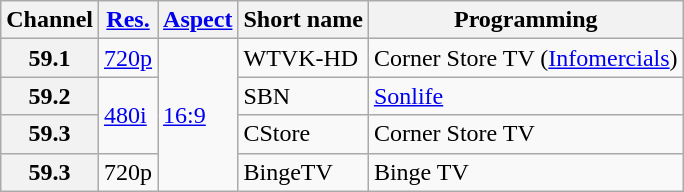<table class="wikitable">
<tr>
<th scope = "col">Channel</th>
<th scope = "col"><a href='#'>Res.</a></th>
<th scope = "col"><a href='#'>Aspect</a></th>
<th scope = "col">Short name</th>
<th scope = "col">Programming</th>
</tr>
<tr>
<th scope = "row">59.1</th>
<td><a href='#'>720p</a></td>
<td rowspan=4><a href='#'>16:9</a></td>
<td>WTVK-HD</td>
<td>Corner Store TV (<a href='#'>Infomercials</a>)</td>
</tr>
<tr>
<th scope = "row">59.2</th>
<td rowspan=2><a href='#'>480i</a></td>
<td>SBN</td>
<td><a href='#'>Sonlife</a></td>
</tr>
<tr>
<th scope = "row">59.3</th>
<td>CStore</td>
<td>Corner Store TV</td>
</tr>
<tr>
<th scope = "row">59.3</th>
<td>720p</td>
<td>BingeTV</td>
<td>Binge TV</td>
</tr>
</table>
